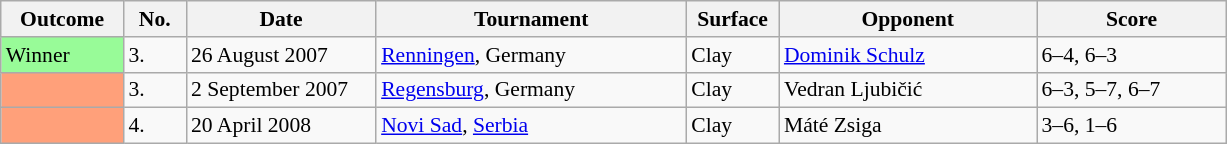<table class=wikitable style="font-size:90%">
<tr>
<th width=75>Outcome</th>
<th width=35>No.</th>
<th width=120>Date</th>
<th width=200>Tournament</th>
<th width=55>Surface</th>
<th width=165>Opponent</th>
<th width=120>Score</th>
</tr>
<tr>
<td bgcolor=98FB98>Winner</td>
<td>3.</td>
<td>26 August 2007</td>
<td><a href='#'>Renningen</a>, Germany</td>
<td>Clay</td>
<td> <a href='#'>Dominik Schulz</a></td>
<td>6–4, 6–3</td>
</tr>
<tr>
<td bgcolor=#FFA07A></td>
<td>3.</td>
<td>2 September 2007</td>
<td><a href='#'>Regensburg</a>, Germany</td>
<td>Clay</td>
<td> Vedran Ljubičić</td>
<td>6–3, 5–7, 6–7</td>
</tr>
<tr>
<td bgcolor=#FFA07A></td>
<td>4.</td>
<td>20 April 2008</td>
<td><a href='#'>Novi Sad</a>, <a href='#'>Serbia</a></td>
<td>Clay</td>
<td> Máté Zsiga</td>
<td>3–6, 1–6</td>
</tr>
</table>
